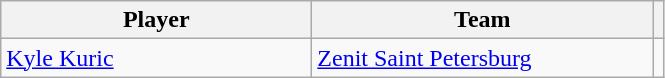<table class="wikitable" style="text-align: center;">
<tr>
<th style="width:200px;">Player</th>
<th style="width:220px;">Team</th>
<th></th>
</tr>
<tr>
<td align="left"> <a href='#'>Kyle Kuric</a></td>
<td align="left"> <a href='#'>Zenit Saint Petersburg</a></td>
<td></td>
</tr>
</table>
